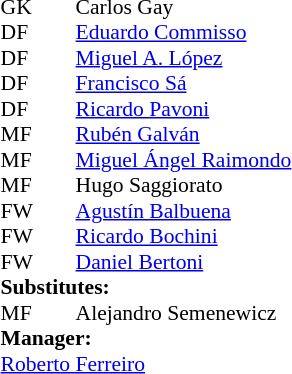<table cellspacing="0" cellpadding="0" style="font-size:90%; margin:0.2em auto;">
<tr>
<th width="25"></th>
<th width="25"></th>
</tr>
<tr>
<td>GK</td>
<td></td>
<td> Carlos Gay</td>
</tr>
<tr>
<td>DF</td>
<td></td>
<td> <a href='#'>Eduardo Commisso</a></td>
</tr>
<tr>
<td>DF</td>
<td></td>
<td> <a href='#'>Miguel A. López</a></td>
</tr>
<tr>
<td>DF</td>
<td></td>
<td> <a href='#'>Francisco Sá</a></td>
</tr>
<tr>
<td>DF</td>
<td></td>
<td> <a href='#'>Ricardo Pavoni</a></td>
</tr>
<tr>
<td>MF</td>
<td></td>
<td> <a href='#'>Rubén Galván</a></td>
<td></td>
<td></td>
</tr>
<tr>
<td>MF</td>
<td></td>
<td> <a href='#'>Miguel Ángel Raimondo</a></td>
</tr>
<tr>
<td>MF</td>
<td></td>
<td> Hugo Saggiorato</td>
</tr>
<tr>
<td>FW</td>
<td></td>
<td> <a href='#'>Agustín Balbuena</a></td>
</tr>
<tr>
<td>FW</td>
<td></td>
<td> <a href='#'>Ricardo Bochini</a></td>
</tr>
<tr>
<td>FW</td>
<td></td>
<td> <a href='#'>Daniel Bertoni</a></td>
</tr>
<tr>
<td colspan=3><strong>Substitutes:</strong></td>
</tr>
<tr>
<td>MF</td>
<td></td>
<td> Alejandro Semenewicz</td>
<td></td>
<td></td>
</tr>
<tr>
<td colspan=3><strong>Manager:</strong></td>
</tr>
<tr>
<td colspan=5> <a href='#'>Roberto Ferreiro</a></td>
</tr>
</table>
